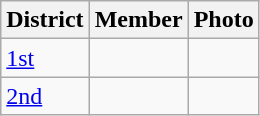<table class="wikitable sortable">
<tr>
<th>District</th>
<th>Member</th>
<th>Photo</th>
</tr>
<tr>
<td><a href='#'>1st</a></td>
<td></td>
<td></td>
</tr>
<tr>
<td><a href='#'>2nd</a></td>
<td></td>
<td></td>
</tr>
</table>
